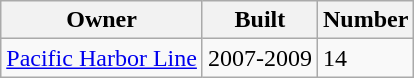<table class="wikitable">
<tr>
<th>Owner</th>
<th>Built</th>
<th>Number</th>
</tr>
<tr>
<td><a href='#'>Pacific Harbor Line</a></td>
<td>2007-2009</td>
<td>14</td>
</tr>
</table>
